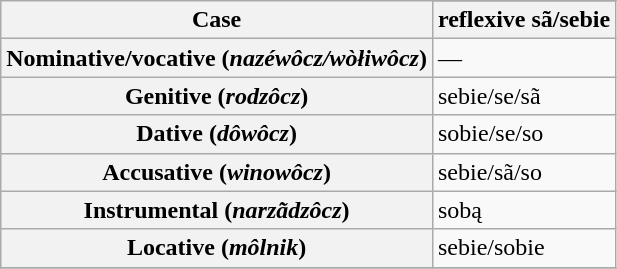<table class="wikitable">
<tr>
<th rowspan="2">Case</th>
</tr>
<tr>
<th rowspan="1">reflexive sã/sebie</th>
</tr>
<tr>
<th>Nominative/vocative (<em>nazéwôcz/wòłiwôcz</em>)</th>
<td>—</td>
</tr>
<tr>
<th>Genitive (<em>rodzôcz</em>)</th>
<td>sebie/se/sã</td>
</tr>
<tr>
<th>Dative (<em>dôwôcz</em>)</th>
<td>sobie/se/so</td>
</tr>
<tr>
<th>Accusative (<em>winowôcz</em>)</th>
<td>sebie/sã/so</td>
</tr>
<tr>
<th>Instrumental (<em>narzãdzôcz</em>)</th>
<td>sobą</td>
</tr>
<tr>
<th>Locative (<em>môlnik</em>)</th>
<td>sebie/sobie</td>
</tr>
<tr>
</tr>
</table>
